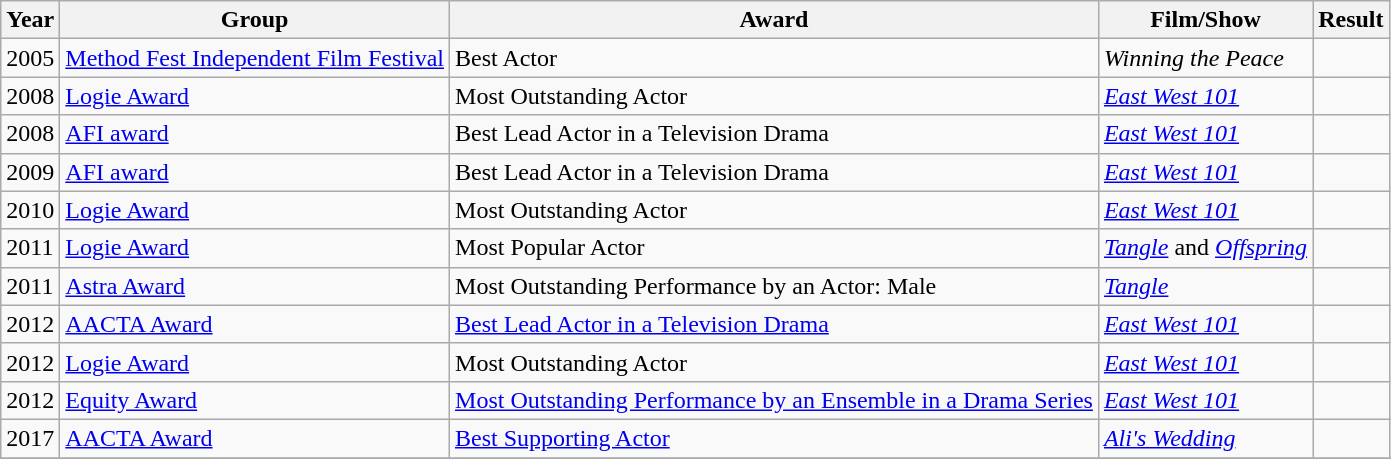<table class="wikitable">
<tr>
<th>Year</th>
<th>Group</th>
<th>Award</th>
<th>Film/Show</th>
<th>Result</th>
</tr>
<tr>
<td>2005</td>
<td><a href='#'>Method Fest Independent Film Festival</a></td>
<td>Best Actor</td>
<td><em>Winning the Peace</em></td>
<td></td>
</tr>
<tr>
<td>2008</td>
<td><a href='#'>Logie Award</a></td>
<td>Most Outstanding Actor</td>
<td><em><a href='#'>East West 101</a></em></td>
<td></td>
</tr>
<tr>
<td>2008</td>
<td><a href='#'>AFI award</a></td>
<td>Best Lead Actor in a Television Drama</td>
<td><em><a href='#'>East West 101</a></em></td>
<td></td>
</tr>
<tr>
<td>2009</td>
<td><a href='#'>AFI award</a></td>
<td>Best Lead Actor in a Television Drama</td>
<td><em><a href='#'>East West 101</a></em></td>
<td></td>
</tr>
<tr>
<td>2010</td>
<td><a href='#'>Logie Award</a></td>
<td>Most Outstanding Actor</td>
<td><em><a href='#'>East West 101</a></em></td>
<td></td>
</tr>
<tr>
<td>2011</td>
<td><a href='#'>Logie Award</a></td>
<td>Most Popular Actor</td>
<td><em><a href='#'>Tangle</a></em> and <em><a href='#'>Offspring</a></em></td>
<td></td>
</tr>
<tr>
<td>2011</td>
<td><a href='#'>Astra Award</a></td>
<td>Most Outstanding Performance by an Actor: Male</td>
<td><em><a href='#'>Tangle</a></em></td>
<td></td>
</tr>
<tr>
<td>2012</td>
<td><a href='#'>AACTA Award</a></td>
<td><a href='#'>Best Lead Actor in a Television Drama</a></td>
<td><em><a href='#'>East West 101</a></em></td>
<td></td>
</tr>
<tr>
<td>2012</td>
<td><a href='#'>Logie Award</a></td>
<td>Most Outstanding Actor</td>
<td><em><a href='#'>East West 101</a></em></td>
<td></td>
</tr>
<tr>
<td>2012</td>
<td><a href='#'>Equity Award</a></td>
<td><a href='#'>Most Outstanding Performance by an Ensemble in a Drama Series</a></td>
<td><em><a href='#'>East West 101</a></em></td>
<td></td>
</tr>
<tr>
<td>2017</td>
<td><a href='#'>AACTA Award</a></td>
<td><a href='#'>Best Supporting Actor</a></td>
<td><em><a href='#'>Ali's Wedding</a></em></td>
<td></td>
</tr>
<tr>
</tr>
</table>
